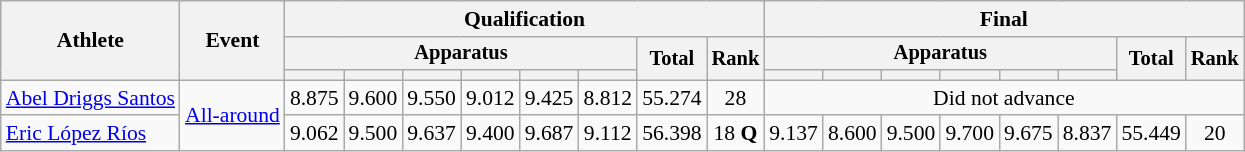<table class="wikitable" style="font-size:90%">
<tr>
<th rowspan=3>Athlete</th>
<th rowspan=3>Event</th>
<th colspan =8>Qualification</th>
<th colspan =8>Final</th>
</tr>
<tr style="font-size:95%">
<th colspan=6>Apparatus</th>
<th rowspan=2>Total</th>
<th rowspan=2>Rank</th>
<th colspan=6>Apparatus</th>
<th rowspan=2>Total</th>
<th rowspan=2>Rank</th>
</tr>
<tr style="font-size:95%">
<th></th>
<th></th>
<th></th>
<th></th>
<th></th>
<th></th>
<th></th>
<th></th>
<th></th>
<th></th>
<th></th>
<th></th>
</tr>
<tr align=center>
<td align=left><a href='#'>Abel Driggs Santos</a></td>
<td align=left rowspan=2><a href='#'>All-around</a></td>
<td>8.875</td>
<td>9.600</td>
<td>9.550</td>
<td>9.012</td>
<td>9.425</td>
<td>8.812</td>
<td>55.274</td>
<td>28</td>
<td colspan=8>Did not advance</td>
</tr>
<tr align=center>
<td align=left><a href='#'>Eric López Ríos</a></td>
<td>9.062</td>
<td>9.500</td>
<td>9.637</td>
<td>9.400</td>
<td>9.687</td>
<td>9.112</td>
<td>56.398</td>
<td>18 <strong>Q</strong></td>
<td>9.137</td>
<td>8.600</td>
<td>9.500</td>
<td>9.700</td>
<td>9.675</td>
<td>8.837</td>
<td>55.449</td>
<td>20</td>
</tr>
</table>
